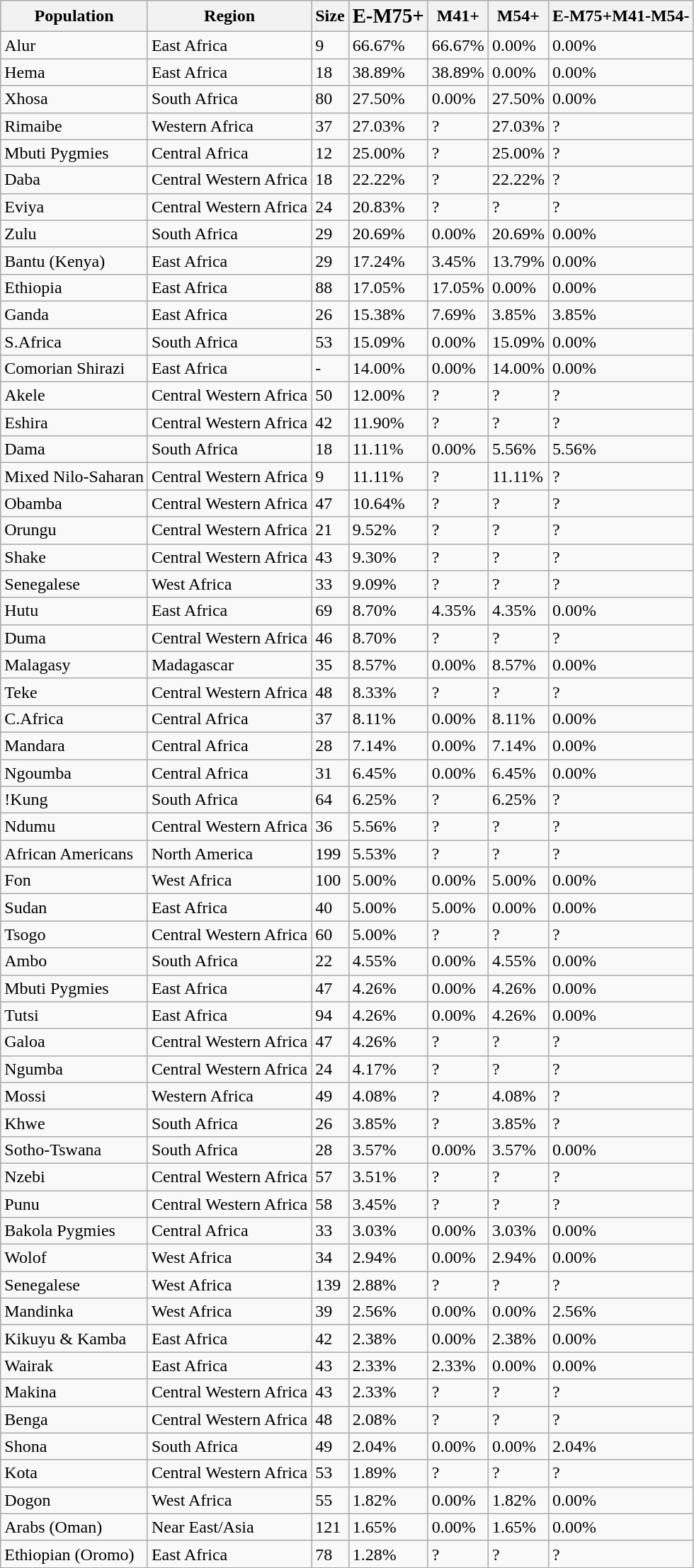<table class="wikitable">
<tr>
<th>Population</th>
<th>Region</th>
<th>Size</th>
<th><big>E-M75+</big></th>
<th>M41+</th>
<th>M54+</th>
<th>E-M75+M41-M54-</th>
</tr>
<tr>
<td>Alur</td>
<td>East Africa</td>
<td>9</td>
<td>66.67%</td>
<td>66.67%</td>
<td>0.00%</td>
<td>0.00%</td>
</tr>
<tr>
<td>Hema</td>
<td>East Africa</td>
<td>18</td>
<td>38.89%</td>
<td>38.89%</td>
<td>0.00%</td>
<td>0.00%</td>
</tr>
<tr>
<td>Xhosa</td>
<td>South Africa</td>
<td>80</td>
<td>27.50%</td>
<td>0.00%</td>
<td>27.50%</td>
<td>0.00%</td>
</tr>
<tr>
<td>Rimaibe</td>
<td>Western Africa</td>
<td>37</td>
<td>27.03%</td>
<td>?</td>
<td>27.03%</td>
<td>?</td>
</tr>
<tr>
<td>Mbuti Pygmies</td>
<td>Central Africa</td>
<td>12</td>
<td>25.00%</td>
<td>?</td>
<td>25.00%</td>
<td>?</td>
</tr>
<tr>
<td>Daba</td>
<td>Central Western Africa</td>
<td>18</td>
<td>22.22%</td>
<td>?</td>
<td>22.22%</td>
<td>?</td>
</tr>
<tr>
<td>Eviya</td>
<td>Central Western Africa</td>
<td>24</td>
<td>20.83%</td>
<td>?</td>
<td>?</td>
<td>?</td>
</tr>
<tr>
<td>Zulu</td>
<td>South Africa</td>
<td>29</td>
<td>20.69%</td>
<td>0.00%</td>
<td>20.69%</td>
<td>0.00%</td>
</tr>
<tr>
<td>Bantu (Kenya)</td>
<td>East Africa</td>
<td>29</td>
<td>17.24%</td>
<td>3.45%</td>
<td>13.79%</td>
<td>0.00%</td>
</tr>
<tr>
<td>Ethiopia</td>
<td>East Africa</td>
<td>88</td>
<td>17.05%</td>
<td>17.05%</td>
<td>0.00%</td>
<td>0.00%</td>
</tr>
<tr>
<td>Ganda</td>
<td>East Africa</td>
<td>26</td>
<td>15.38%</td>
<td>7.69%</td>
<td>3.85%</td>
<td>3.85%</td>
</tr>
<tr>
<td>S.Africa</td>
<td>South Africa</td>
<td>53</td>
<td>15.09%</td>
<td>0.00%</td>
<td>15.09%</td>
<td>0.00%</td>
</tr>
<tr>
<td>Comorian Shirazi</td>
<td>East Africa</td>
<td>-</td>
<td>14.00%</td>
<td>0.00%</td>
<td>14.00%</td>
<td>0.00%</td>
</tr>
<tr>
<td>Akele</td>
<td>Central Western Africa</td>
<td>50</td>
<td>12.00%</td>
<td>?</td>
<td>?</td>
<td>?</td>
</tr>
<tr>
<td>Eshira</td>
<td>Central Western Africa</td>
<td>42</td>
<td>11.90%</td>
<td>?</td>
<td>?</td>
<td>?</td>
</tr>
<tr>
<td>Dama</td>
<td>South Africa</td>
<td>18</td>
<td>11.11%</td>
<td>0.00%</td>
<td>5.56%</td>
<td>5.56%</td>
</tr>
<tr>
<td>Mixed Nilo-Saharan</td>
<td>Central Western Africa</td>
<td>9</td>
<td>11.11%</td>
<td>?</td>
<td>11.11%</td>
<td>?</td>
</tr>
<tr>
<td>Obamba</td>
<td>Central Western Africa</td>
<td>47</td>
<td>10.64%</td>
<td>?</td>
<td>?</td>
<td>?</td>
</tr>
<tr>
<td>Orungu</td>
<td>Central Western Africa</td>
<td>21</td>
<td>9.52%</td>
<td>?</td>
<td>?</td>
<td>?</td>
</tr>
<tr>
<td>Shake</td>
<td>Central Western Africa</td>
<td>43</td>
<td>9.30%</td>
<td>?</td>
<td>?</td>
<td>?</td>
</tr>
<tr>
<td>Senegalese</td>
<td>West Africa</td>
<td>33</td>
<td>9.09%</td>
<td>?</td>
<td>?</td>
<td>?</td>
</tr>
<tr>
<td>Hutu</td>
<td>East Africa</td>
<td>69</td>
<td>8.70%</td>
<td>4.35%</td>
<td>4.35%</td>
<td>0.00%</td>
</tr>
<tr>
<td>Duma</td>
<td>Central Western Africa</td>
<td>46</td>
<td>8.70%</td>
<td>?</td>
<td>?</td>
<td>?</td>
</tr>
<tr>
<td>Malagasy</td>
<td>Madagascar</td>
<td>35</td>
<td>8.57%</td>
<td>0.00%</td>
<td>8.57%</td>
<td>0.00%</td>
</tr>
<tr>
<td>Teke</td>
<td>Central Western Africa</td>
<td>48</td>
<td>8.33%</td>
<td>?</td>
<td>?</td>
<td>?</td>
</tr>
<tr>
<td>C.Africa</td>
<td>Central Africa</td>
<td>37</td>
<td>8.11%</td>
<td>0.00%</td>
<td>8.11%</td>
<td>0.00%</td>
</tr>
<tr>
<td>Mandara</td>
<td>Central Africa</td>
<td>28</td>
<td>7.14%</td>
<td>0.00%</td>
<td>7.14%</td>
<td>0.00%</td>
</tr>
<tr>
<td>Ngoumba</td>
<td>Central Africa</td>
<td>31</td>
<td>6.45%</td>
<td>0.00%</td>
<td>6.45%</td>
<td>0.00%</td>
</tr>
<tr>
<td>!Kung</td>
<td>South Africa</td>
<td>64</td>
<td>6.25%</td>
<td>?</td>
<td>6.25%</td>
<td>?</td>
</tr>
<tr>
<td>Ndumu</td>
<td>Central Western Africa</td>
<td>36</td>
<td>5.56%</td>
<td>?</td>
<td>?</td>
<td>?</td>
</tr>
<tr>
<td>African Americans</td>
<td>North America</td>
<td>199</td>
<td>5.53%</td>
<td>?</td>
<td>?</td>
<td>?</td>
</tr>
<tr>
<td>Fon</td>
<td>West Africa</td>
<td>100</td>
<td>5.00%</td>
<td>0.00%</td>
<td>5.00%</td>
<td>0.00%</td>
</tr>
<tr>
<td>Sudan</td>
<td>East Africa</td>
<td>40</td>
<td>5.00%</td>
<td>5.00%</td>
<td>0.00%</td>
<td>0.00%</td>
</tr>
<tr>
<td>Tsogo</td>
<td>Central Western Africa</td>
<td>60</td>
<td>5.00%</td>
<td>?</td>
<td>?</td>
<td>?</td>
</tr>
<tr>
<td>Ambo</td>
<td>South Africa</td>
<td>22</td>
<td>4.55%</td>
<td>0.00%</td>
<td>4.55%</td>
<td>0.00%</td>
</tr>
<tr>
<td>Mbuti Pygmies</td>
<td>East Africa</td>
<td>47</td>
<td>4.26%</td>
<td>0.00%</td>
<td>4.26%</td>
<td>0.00%</td>
</tr>
<tr>
<td>Tutsi</td>
<td>East Africa</td>
<td>94</td>
<td>4.26%</td>
<td>0.00%</td>
<td>4.26%</td>
<td>0.00%</td>
</tr>
<tr>
<td>Galoa</td>
<td>Central Western Africa</td>
<td>47</td>
<td>4.26%</td>
<td>?</td>
<td>?</td>
<td>?</td>
</tr>
<tr>
<td>Ngumba</td>
<td>Central Western Africa</td>
<td>24</td>
<td>4.17%</td>
<td>?</td>
<td>?</td>
<td>?</td>
</tr>
<tr>
<td>Mossi</td>
<td>Western Africa</td>
<td>49</td>
<td>4.08%</td>
<td>?</td>
<td>4.08%</td>
<td>?</td>
</tr>
<tr>
<td>Khwe</td>
<td>South Africa</td>
<td>26</td>
<td>3.85%</td>
<td>?</td>
<td>3.85%</td>
<td>?</td>
</tr>
<tr>
<td>Sotho-Tswana</td>
<td>South Africa</td>
<td>28</td>
<td>3.57%</td>
<td>0.00%</td>
<td>3.57%</td>
<td>0.00%</td>
</tr>
<tr>
<td>Nzebi</td>
<td>Central Western Africa</td>
<td>57</td>
<td>3.51%</td>
<td>?</td>
<td>?</td>
<td>?</td>
</tr>
<tr>
<td>Punu</td>
<td>Central Western Africa</td>
<td>58</td>
<td>3.45%</td>
<td>?</td>
<td>?</td>
<td>?</td>
</tr>
<tr>
<td>Bakola Pygmies</td>
<td>Central Africa</td>
<td>33</td>
<td>3.03%</td>
<td>0.00%</td>
<td>3.03%</td>
<td>0.00%</td>
</tr>
<tr>
<td>Wolof</td>
<td>West Africa</td>
<td>34</td>
<td>2.94%</td>
<td>0.00%</td>
<td>2.94%</td>
<td>0.00%</td>
</tr>
<tr>
<td>Senegalese</td>
<td>West Africa</td>
<td>139</td>
<td>2.88%</td>
<td>?</td>
<td>?</td>
<td>?</td>
</tr>
<tr>
<td>Mandinka</td>
<td>West Africa</td>
<td>39</td>
<td>2.56%</td>
<td>0.00%</td>
<td>0.00%</td>
<td>2.56%</td>
</tr>
<tr>
<td>Kikuyu & Kamba</td>
<td>East Africa</td>
<td>42</td>
<td>2.38%</td>
<td>0.00%</td>
<td>2.38%</td>
<td>0.00%</td>
</tr>
<tr>
<td>Wairak</td>
<td>East Africa</td>
<td>43</td>
<td>2.33%</td>
<td>2.33%</td>
<td>0.00%</td>
<td>0.00%</td>
</tr>
<tr>
<td>Makina</td>
<td>Central Western Africa</td>
<td>43</td>
<td>2.33%</td>
<td>?</td>
<td>?</td>
<td>?</td>
</tr>
<tr>
<td>Benga</td>
<td>Central Western Africa</td>
<td>48</td>
<td>2.08%</td>
<td>?</td>
<td>?</td>
<td>?</td>
</tr>
<tr>
<td>Shona</td>
<td>South Africa</td>
<td>49</td>
<td>2.04%</td>
<td>0.00%</td>
<td>0.00%</td>
<td>2.04%</td>
</tr>
<tr>
<td>Kota</td>
<td>Central Western Africa</td>
<td>53</td>
<td>1.89%</td>
<td>?</td>
<td>?</td>
<td>?</td>
</tr>
<tr>
<td>Dogon</td>
<td>West Africa</td>
<td>55</td>
<td>1.82%</td>
<td>0.00%</td>
<td>1.82%</td>
<td>0.00%</td>
</tr>
<tr>
<td>Arabs (Oman)</td>
<td>Near East/Asia</td>
<td>121</td>
<td>1.65%</td>
<td>0.00%</td>
<td>1.65%</td>
<td>0.00%</td>
</tr>
<tr>
<td>Ethiopian (Oromo)</td>
<td>East Africa</td>
<td>78</td>
<td>1.28%</td>
<td>?</td>
<td>?</td>
<td>?</td>
</tr>
</table>
